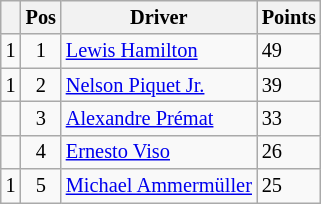<table class="wikitable" style="font-size:85%;">
<tr>
<th></th>
<th>Pos</th>
<th>Driver</th>
<th>Points</th>
</tr>
<tr>
<td> 1</td>
<td align="center">1</td>
<td> <a href='#'>Lewis Hamilton</a></td>
<td>49</td>
</tr>
<tr>
<td> 1</td>
<td align="center">2</td>
<td> <a href='#'>Nelson Piquet Jr.</a></td>
<td>39</td>
</tr>
<tr>
<td></td>
<td align="center">3</td>
<td> <a href='#'>Alexandre Prémat</a></td>
<td>33</td>
</tr>
<tr>
<td></td>
<td align="center">4</td>
<td> <a href='#'>Ernesto Viso</a></td>
<td>26</td>
</tr>
<tr>
<td> 1</td>
<td align="center">5</td>
<td> <a href='#'>Michael Ammermüller</a></td>
<td>25</td>
</tr>
</table>
